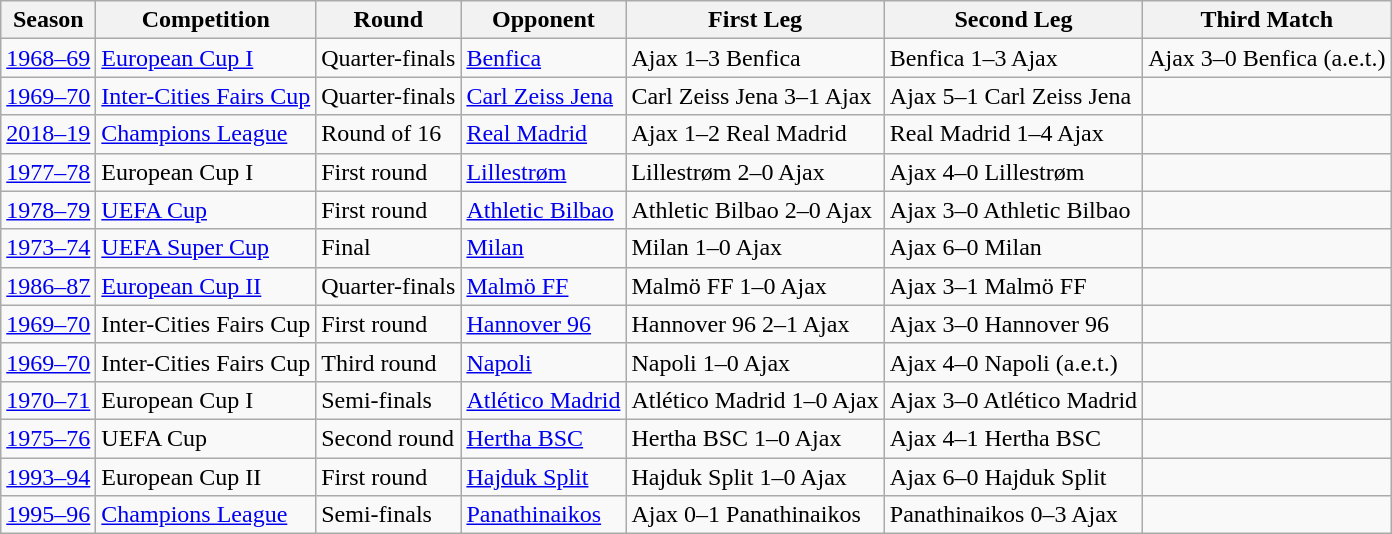<table class="wikitable">
<tr>
<th>Season</th>
<th>Competition</th>
<th>Round</th>
<th>Opponent</th>
<th>First Leg</th>
<th>Second Leg</th>
<th>Third Match</th>
</tr>
<tr>
<td><a href='#'>1968–69</a></td>
<td><a href='#'>European Cup I</a></td>
<td>Quarter-finals</td>
<td> <a href='#'>Benfica</a></td>
<td>Ajax 1–3 Benfica</td>
<td>Benfica 1–3 Ajax</td>
<td>Ajax 3–0 Benfica (a.e.t.)</td>
</tr>
<tr>
<td><a href='#'>1969–70</a></td>
<td><a href='#'>Inter-Cities Fairs Cup</a></td>
<td>Quarter-finals</td>
<td> <a href='#'>Carl Zeiss Jena</a></td>
<td>Carl Zeiss Jena 3–1 Ajax</td>
<td>Ajax 5–1 Carl Zeiss Jena</td>
<td></td>
</tr>
<tr>
<td><a href='#'>2018–19</a></td>
<td><a href='#'>Champions League</a></td>
<td>Round of 16</td>
<td> <a href='#'>Real Madrid</a></td>
<td>Ajax 1–2 Real Madrid</td>
<td>Real Madrid 1–4 Ajax</td>
<td></td>
</tr>
<tr>
<td><a href='#'>1977–78</a></td>
<td>European Cup I</td>
<td>First round</td>
<td> <a href='#'>Lillestrøm</a></td>
<td>Lillestrøm 2–0 Ajax</td>
<td>Ajax 4–0 Lillestrøm</td>
<td></td>
</tr>
<tr>
<td><a href='#'>1978–79</a></td>
<td><a href='#'>UEFA Cup</a></td>
<td>First round</td>
<td> <a href='#'>Athletic Bilbao</a></td>
<td>Athletic Bilbao 2–0 Ajax</td>
<td>Ajax 3–0 Athletic Bilbao</td>
<td></td>
</tr>
<tr>
<td><a href='#'>1973–74</a></td>
<td><a href='#'>UEFA Super Cup</a></td>
<td>Final</td>
<td> <a href='#'>Milan</a></td>
<td>Milan 1–0 Ajax</td>
<td>Ajax 6–0 Milan</td>
<td></td>
</tr>
<tr>
<td><a href='#'>1986–87</a></td>
<td><a href='#'>European Cup II</a></td>
<td>Quarter-finals</td>
<td> <a href='#'>Malmö FF</a></td>
<td>Malmö FF 1–0 Ajax</td>
<td>Ajax 3–1 Malmö FF</td>
<td></td>
</tr>
<tr>
<td><a href='#'>1969–70</a></td>
<td>Inter-Cities Fairs Cup</td>
<td>First round</td>
<td> <a href='#'>Hannover 96</a></td>
<td>Hannover 96 2–1 Ajax</td>
<td>Ajax 3–0 Hannover 96</td>
<td></td>
</tr>
<tr>
<td><a href='#'>1969–70</a></td>
<td>Inter-Cities Fairs Cup</td>
<td>Third round</td>
<td> <a href='#'>Napoli</a></td>
<td>Napoli 1–0 Ajax</td>
<td>Ajax 4–0 Napoli (a.e.t.)</td>
<td></td>
</tr>
<tr>
<td><a href='#'>1970–71</a></td>
<td>European Cup I</td>
<td>Semi-finals</td>
<td> <a href='#'>Atlético Madrid</a></td>
<td>Atlético Madrid 1–0 Ajax</td>
<td>Ajax 3–0 Atlético Madrid</td>
<td></td>
</tr>
<tr>
<td><a href='#'>1975–76</a></td>
<td>UEFA Cup</td>
<td>Second round</td>
<td> <a href='#'>Hertha BSC</a></td>
<td>Hertha BSC 1–0 Ajax</td>
<td>Ajax 4–1 Hertha BSC</td>
<td></td>
</tr>
<tr>
<td><a href='#'>1993–94</a></td>
<td>European Cup II</td>
<td>First round</td>
<td> <a href='#'>Hajduk Split</a></td>
<td>Hajduk Split 1–0 Ajax</td>
<td>Ajax 6–0 Hajduk Split</td>
<td></td>
</tr>
<tr>
<td><a href='#'>1995–96</a></td>
<td><a href='#'>Champions League</a></td>
<td>Semi-finals</td>
<td> <a href='#'>Panathinaikos</a></td>
<td>Ajax 0–1 Panathinaikos</td>
<td>Panathinaikos 0–3 Ajax</td>
<td></td>
</tr>
</table>
